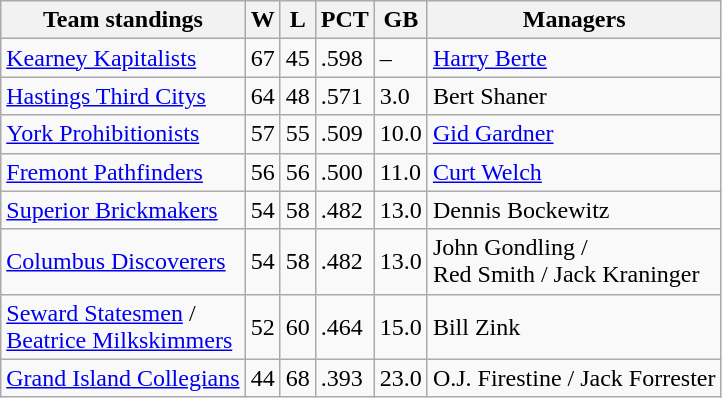<table class="wikitable">
<tr>
<th>Team standings</th>
<th>W</th>
<th>L</th>
<th>PCT</th>
<th>GB</th>
<th>Managers</th>
</tr>
<tr>
<td><a href='#'>Kearney Kapitalists</a></td>
<td>67</td>
<td>45</td>
<td>.598</td>
<td>–</td>
<td><a href='#'>Harry Berte</a></td>
</tr>
<tr>
<td><a href='#'>Hastings Third Citys</a></td>
<td>64</td>
<td>48</td>
<td>.571</td>
<td>3.0</td>
<td>Bert Shaner</td>
</tr>
<tr>
<td><a href='#'>York Prohibitionists</a></td>
<td>57</td>
<td>55</td>
<td>.509</td>
<td>10.0</td>
<td><a href='#'>Gid Gardner</a></td>
</tr>
<tr>
<td><a href='#'>Fremont Pathfinders</a></td>
<td>56</td>
<td>56</td>
<td>.500</td>
<td>11.0</td>
<td><a href='#'>Curt Welch</a></td>
</tr>
<tr>
<td><a href='#'>Superior Brickmakers</a></td>
<td>54</td>
<td>58</td>
<td>.482</td>
<td>13.0</td>
<td>Dennis Bockewitz</td>
</tr>
<tr>
<td><a href='#'>Columbus Discoverers</a></td>
<td>54</td>
<td>58</td>
<td>.482</td>
<td>13.0</td>
<td>John Gondling /<br> Red Smith / Jack Kraninger</td>
</tr>
<tr>
<td><a href='#'>Seward Statesmen</a> / <br><a href='#'>Beatrice Milkskimmers</a></td>
<td>52</td>
<td>60</td>
<td>.464</td>
<td>15.0</td>
<td>Bill Zink</td>
</tr>
<tr>
<td><a href='#'>Grand Island Collegians</a></td>
<td>44</td>
<td>68</td>
<td>.393</td>
<td>23.0</td>
<td>O.J. Firestine / Jack Forrester</td>
</tr>
</table>
